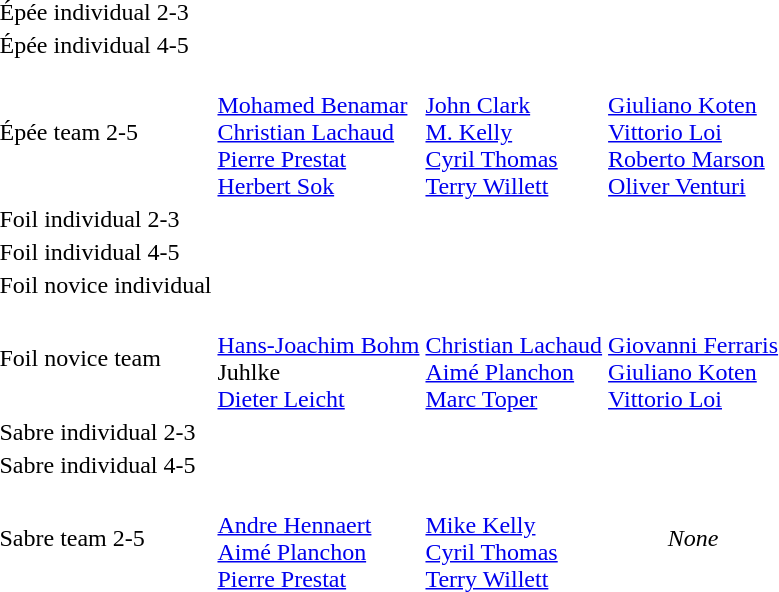<table>
<tr>
<td>Épée individual 2-3<br></td>
<td></td>
<td></td>
<td></td>
</tr>
<tr>
<td>Épée individual 4-5<br></td>
<td></td>
<td></td>
<td></td>
</tr>
<tr>
<td>Épée team 2-5<br></td>
<td valign=top> <br> <a href='#'>Mohamed Benamar</a> <br> <a href='#'>Christian Lachaud</a> <br> <a href='#'>Pierre Prestat</a> <br> <a href='#'>Herbert Sok</a></td>
<td valign=top> <br> <a href='#'>John Clark</a> <br> <a href='#'>M. Kelly</a> <br> <a href='#'>Cyril Thomas</a> <br> <a href='#'>Terry Willett</a></td>
<td valign=top> <br> <a href='#'>Giuliano Koten</a> <br> <a href='#'>Vittorio Loi</a> <br> <a href='#'>Roberto Marson</a> <br> <a href='#'>Oliver Venturi</a></td>
</tr>
<tr>
<td>Foil individual 2-3<br></td>
<td></td>
<td></td>
<td></td>
</tr>
<tr>
<td>Foil individual 4-5<br></td>
<td></td>
<td></td>
<td></td>
</tr>
<tr>
<td>Foil novice individual<br></td>
<td></td>
<td></td>
<td></td>
</tr>
<tr>
<td>Foil novice team<br></td>
<td valign=top> <br> <a href='#'>Hans-Joachim Bohm</a> <br> Juhlke <br> <a href='#'>Dieter Leicht</a></td>
<td valign=top> <br> <a href='#'>Christian Lachaud</a> <br> <a href='#'>Aimé Planchon</a> <br> <a href='#'>Marc Toper</a></td>
<td valign=top> <br> <a href='#'>Giovanni Ferraris</a> <br> <a href='#'>Giuliano Koten</a> <br> <a href='#'>Vittorio Loi</a></td>
</tr>
<tr>
<td rowspan="2">Sabre individual 2-3<br></td>
<td rowspan="2"></td>
<td rowspan="2"></td>
<td></td>
</tr>
<tr>
<td></td>
</tr>
<tr>
<td>Sabre individual 4-5<br></td>
<td></td>
<td></td>
<td></td>
</tr>
<tr>
<td>Sabre team 2-5<br></td>
<td valign=top> <br> <a href='#'>Andre Hennaert</a> <br> <a href='#'>Aimé Planchon</a> <br> <a href='#'>Pierre Prestat</a></td>
<td valign=top> <br> <a href='#'>Mike Kelly</a> <br> <a href='#'>Cyril Thomas</a> <br> <a href='#'>Terry Willett</a></td>
<td align="center"><em>None</em></td>
</tr>
</table>
